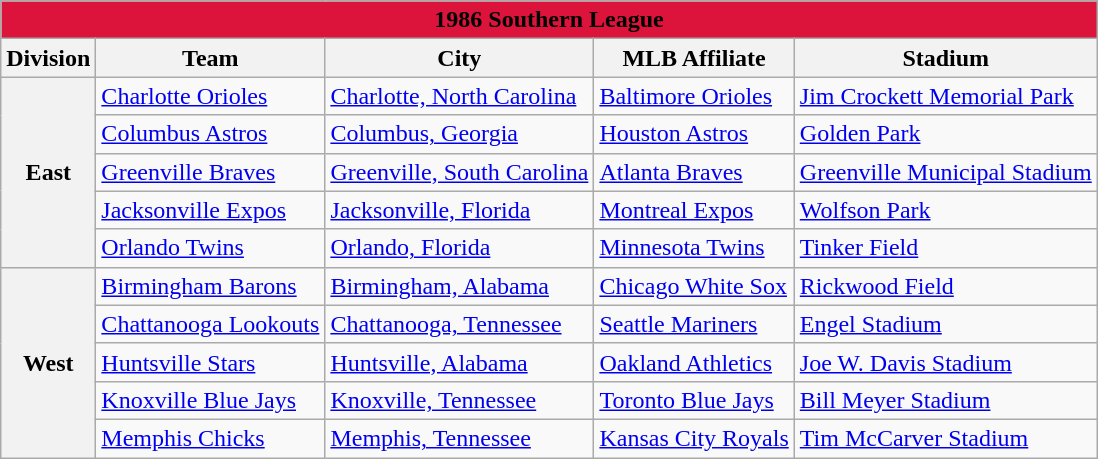<table class="wikitable" style="width:auto">
<tr>
<td bgcolor="#DC143C" align="center" colspan="7"><strong><span>1986 Southern League</span></strong></td>
</tr>
<tr>
<th>Division</th>
<th>Team</th>
<th>City</th>
<th>MLB Affiliate</th>
<th>Stadium</th>
</tr>
<tr>
<th rowspan="5">East</th>
<td><a href='#'>Charlotte Orioles</a></td>
<td><a href='#'>Charlotte, North Carolina</a></td>
<td><a href='#'>Baltimore Orioles</a></td>
<td><a href='#'>Jim Crockett Memorial Park</a></td>
</tr>
<tr>
<td><a href='#'>Columbus Astros</a></td>
<td><a href='#'>Columbus, Georgia</a></td>
<td><a href='#'>Houston Astros</a></td>
<td><a href='#'>Golden Park</a></td>
</tr>
<tr>
<td><a href='#'>Greenville Braves</a></td>
<td><a href='#'>Greenville, South Carolina</a></td>
<td><a href='#'>Atlanta Braves</a></td>
<td><a href='#'>Greenville Municipal Stadium</a></td>
</tr>
<tr>
<td><a href='#'>Jacksonville Expos</a></td>
<td><a href='#'>Jacksonville, Florida</a></td>
<td><a href='#'>Montreal Expos</a></td>
<td><a href='#'>Wolfson Park</a></td>
</tr>
<tr>
<td><a href='#'>Orlando Twins</a></td>
<td><a href='#'>Orlando, Florida</a></td>
<td><a href='#'>Minnesota Twins</a></td>
<td><a href='#'>Tinker Field</a></td>
</tr>
<tr>
<th rowspan="5">West</th>
<td><a href='#'>Birmingham Barons</a></td>
<td><a href='#'>Birmingham, Alabama</a></td>
<td><a href='#'>Chicago White Sox</a></td>
<td><a href='#'>Rickwood Field</a></td>
</tr>
<tr>
<td><a href='#'>Chattanooga Lookouts</a></td>
<td><a href='#'>Chattanooga, Tennessee</a></td>
<td><a href='#'>Seattle Mariners</a></td>
<td><a href='#'>Engel Stadium</a></td>
</tr>
<tr>
<td><a href='#'>Huntsville Stars</a></td>
<td><a href='#'>Huntsville, Alabama</a></td>
<td><a href='#'>Oakland Athletics</a></td>
<td><a href='#'>Joe W. Davis Stadium</a></td>
</tr>
<tr>
<td><a href='#'>Knoxville Blue Jays</a></td>
<td><a href='#'>Knoxville, Tennessee</a></td>
<td><a href='#'>Toronto Blue Jays</a></td>
<td><a href='#'>Bill Meyer Stadium</a></td>
</tr>
<tr>
<td><a href='#'>Memphis Chicks</a></td>
<td><a href='#'>Memphis, Tennessee</a></td>
<td><a href='#'>Kansas City Royals</a></td>
<td><a href='#'>Tim McCarver Stadium</a></td>
</tr>
</table>
